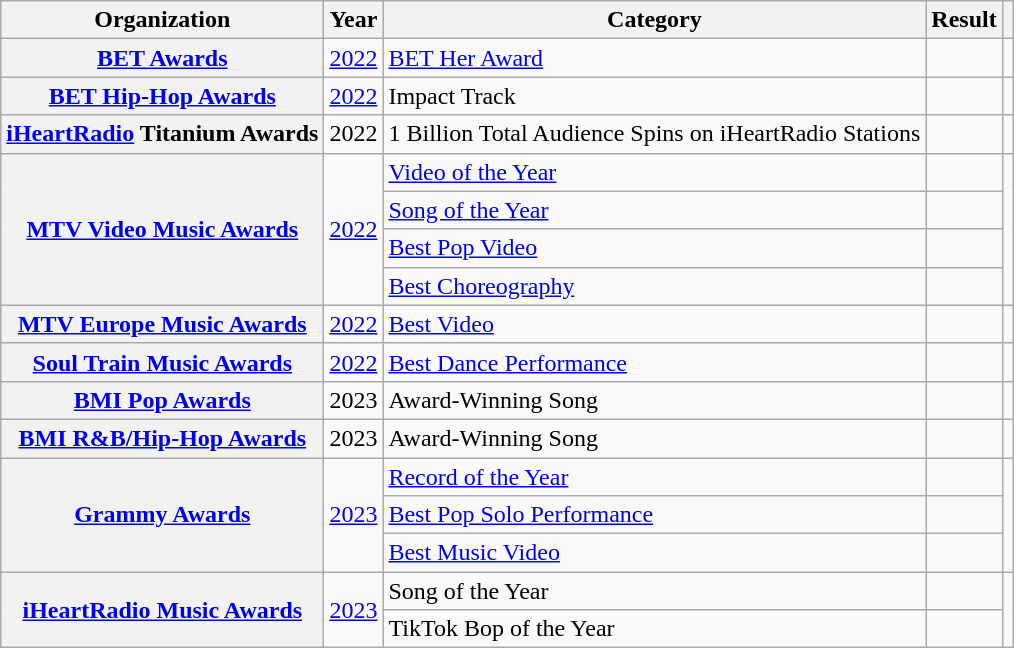<table class="wikitable sortable plainrowheaders" style="border:none; margin:0;">
<tr>
<th scope="col">Organization</th>
<th scope="col">Year</th>
<th scope="col">Category</th>
<th scope="col">Result</th>
<th class="unsortable" scope="col"></th>
</tr>
<tr>
<th scope="row"><a href='#'>BET Awards</a></th>
<td><a href='#'>2022</a></td>
<td><a href='#'>BET Her Award</a></td>
<td></td>
<td></td>
</tr>
<tr>
<th scope="row"><a href='#'>BET Hip-Hop Awards</a></th>
<td><a href='#'>2022</a></td>
<td>Impact Track</td>
<td></td>
<td></td>
</tr>
<tr>
<th scope="row"><a href='#'>iHeartRadio</a> Titanium Awards</th>
<td>2022</td>
<td>1 Billion Total Audience Spins on iHeartRadio Stations</td>
<td></td>
<td></td>
</tr>
<tr>
<th rowspan="4" scope="row"><a href='#'>MTV Video Music Awards</a></th>
<td rowspan="4"><a href='#'>2022</a></td>
<td><a href='#'>Video of the Year</a></td>
<td></td>
<td rowspan="4"></td>
</tr>
<tr>
<td><a href='#'>Song of the Year</a></td>
<td></td>
</tr>
<tr>
<td><a href='#'>Best Pop Video</a></td>
<td></td>
</tr>
<tr>
<td><a href='#'>Best Choreography</a></td>
<td></td>
</tr>
<tr>
<th scope="row"><a href='#'>MTV Europe Music Awards</a></th>
<td><a href='#'>2022</a></td>
<td><a href='#'>Best Video</a></td>
<td></td>
<td></td>
</tr>
<tr>
<th scope="row"><a href='#'>Soul Train Music Awards</a></th>
<td><a href='#'>2022</a></td>
<td><a href='#'>Best Dance Performance</a></td>
<td></td>
<td></td>
</tr>
<tr>
<th scope="row"><a href='#'>BMI Pop Awards</a></th>
<td>2023</td>
<td>Award-Winning Song</td>
<td></td>
<td></td>
</tr>
<tr>
<th scope="row"><a href='#'>BMI R&B/Hip-Hop Awards</a></th>
<td>2023</td>
<td>Award-Winning Song</td>
<td></td>
<td></td>
</tr>
<tr>
<th rowspan="3" scope="row"><a href='#'>Grammy Awards</a></th>
<td rowspan="3"><a href='#'>2023</a></td>
<td><a href='#'>Record of the Year</a></td>
<td></td>
<td rowspan="3"></td>
</tr>
<tr>
<td><a href='#'>Best Pop Solo Performance</a></td>
<td></td>
</tr>
<tr>
<td><a href='#'>Best Music Video</a></td>
<td></td>
</tr>
<tr>
<th rowspan="2" scope="row"><a href='#'>iHeartRadio Music Awards</a></th>
<td rowspan="2"><a href='#'>2023</a></td>
<td>Song of the Year</td>
<td></td>
<td rowspan="2"></td>
</tr>
<tr>
<td>TikTok Bop of the Year</td>
<td></td>
</tr>
<tr>
</tr>
</table>
